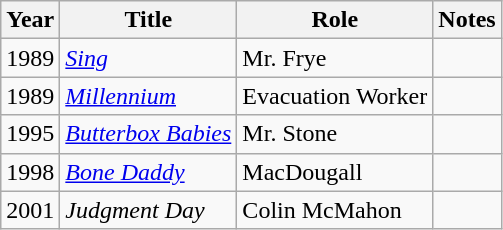<table class="wikitable">
<tr>
<th>Year</th>
<th>Title</th>
<th>Role</th>
<th>Notes</th>
</tr>
<tr>
<td>1989</td>
<td><em><a href='#'>Sing</a></em></td>
<td>Mr. Frye</td>
<td></td>
</tr>
<tr>
<td>1989</td>
<td><em><a href='#'>Millennium</a></em></td>
<td>Evacuation Worker</td>
<td></td>
</tr>
<tr>
<td>1995</td>
<td><em><a href='#'>Butterbox Babies</a></em></td>
<td>Mr. Stone</td>
<td></td>
</tr>
<tr>
<td>1998</td>
<td><em><a href='#'>Bone Daddy</a></em></td>
<td>MacDougall</td>
<td></td>
</tr>
<tr>
<td>2001</td>
<td><em>Judgment Day</em></td>
<td>Colin McMahon</td>
<td></td>
</tr>
</table>
